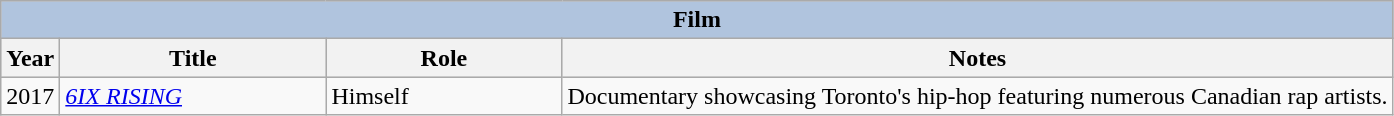<table class="wikitable">
<tr style="background:#ccc; text-align:center;">
<th colspan="4" style="background: LightSteelBlue;">Film</th>
</tr>
<tr style="background:#ccc; text-align:center;">
<th style="text-align:center;">Year</th>
<th style="width:170px;">Title</th>
<th style="width:150px;">Role</th>
<th>Notes</th>
</tr>
<tr>
<td>2017</td>
<td><em><a href='#'>6IX RISING</a></em></td>
<td>Himself</td>
<td>Documentary showcasing Toronto's hip-hop featuring numerous Canadian rap artists.</td>
</tr>
</table>
